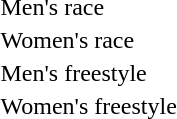<table>
<tr>
<td>Men's race<br></td>
<td></td>
<td></td>
<td></td>
</tr>
<tr>
<td>Women's race<br></td>
<td></td>
<td></td>
<td></td>
</tr>
<tr>
<td>Men's freestyle<br></td>
<td></td>
<td></td>
<td></td>
</tr>
<tr>
<td>Women's freestyle<br></td>
<td></td>
<td></td>
<td></td>
</tr>
</table>
